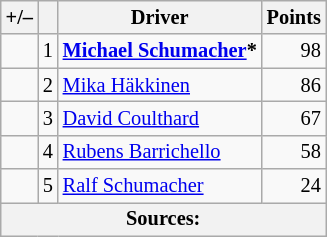<table class="wikitable" style="font-size: 85%;">
<tr>
<th scope="col">+/–</th>
<th scope="col"></th>
<th scope="col">Driver</th>
<th scope="col">Points</th>
</tr>
<tr>
<td align="left"></td>
<td align="center">1</td>
<td> <strong><a href='#'>Michael Schumacher</a>*</strong></td>
<td align="right">98</td>
</tr>
<tr>
<td align="left"></td>
<td align="center">2</td>
<td> <a href='#'>Mika Häkkinen</a></td>
<td align="right">86</td>
</tr>
<tr>
<td align="left"></td>
<td align="center">3</td>
<td> <a href='#'>David Coulthard</a></td>
<td align="right">67</td>
</tr>
<tr>
<td align="left"></td>
<td align="center">4</td>
<td> <a href='#'>Rubens Barrichello</a></td>
<td align="right">58</td>
</tr>
<tr>
<td align="left"></td>
<td align="center">5</td>
<td> <a href='#'>Ralf Schumacher</a></td>
<td align="right">24</td>
</tr>
<tr>
<th colspan=4>Sources:</th>
</tr>
</table>
